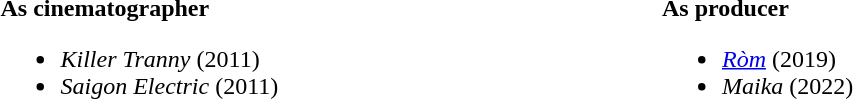<table style="width:100%;">
<tr style="vertical-align:top;">
<td width="35%"><br><strong>As cinematographer</strong><ul><li><em>Killer Tranny</em> (2011)</li><li><em>Saigon Electric</em> (2011)</li></ul></td>
<td width="65%"><br><strong>As producer</strong><ul><li><em><a href='#'>Ròm</a></em> (2019)</li><li><em>Maika</em> (2022)</li></ul></td>
<td width="50%"></td>
</tr>
</table>
